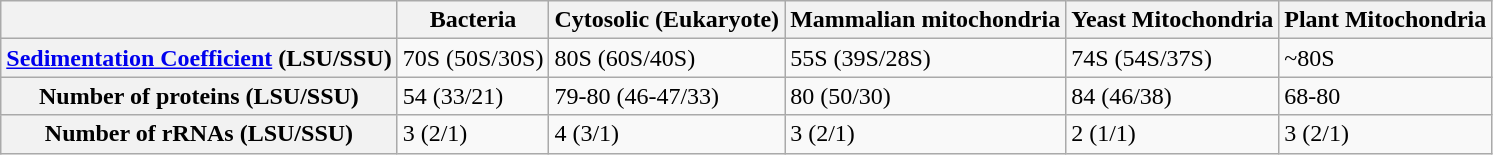<table class="wikitable">
<tr>
<th></th>
<th>Bacteria</th>
<th>Cytosolic (Eukaryote)</th>
<th>Mammalian mitochondria</th>
<th>Yeast Mitochondria</th>
<th>Plant Mitochondria </th>
</tr>
<tr>
<th><a href='#'>Sedimentation Coefficient</a> (LSU/SSU)</th>
<td>70S (50S/30S)</td>
<td>80S (60S/40S)</td>
<td>55S (39S/28S)</td>
<td>74S (54S/37S)</td>
<td>~80S</td>
</tr>
<tr>
<th>Number of proteins (LSU/SSU)</th>
<td>54 (33/21)</td>
<td>79-80 (46-47/33)</td>
<td>80 (50/30)</td>
<td>84 (46/38)</td>
<td>68-80</td>
</tr>
<tr>
<th>Number of rRNAs (LSU/SSU)</th>
<td>3 (2/1)</td>
<td>4 (3/1)</td>
<td>3 (2/1)</td>
<td>2 (1/1)</td>
<td>3 (2/1)</td>
</tr>
</table>
